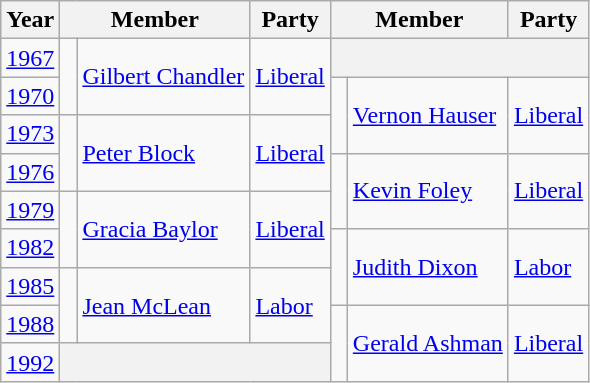<table class="wikitable">
<tr>
<th>Year</th>
<th colspan="2">Member</th>
<th>Party</th>
<th colspan="2">Member</th>
<th>Party</th>
</tr>
<tr>
<td><a href='#'>1967</a></td>
<td rowspan="2" > </td>
<td rowspan="2"><a href='#'>Gilbert Chandler</a></td>
<td rowspan="2"><a href='#'>Liberal</a></td>
<th colspan="3"></th>
</tr>
<tr>
<td><a href='#'>1970</a></td>
<td rowspan="2" > </td>
<td rowspan="2"><a href='#'>Vernon Hauser</a></td>
<td rowspan="2"><a href='#'>Liberal</a></td>
</tr>
<tr>
<td><a href='#'>1973</a></td>
<td rowspan="2" > </td>
<td rowspan="2"><a href='#'>Peter Block</a></td>
<td rowspan="2"><a href='#'>Liberal</a></td>
</tr>
<tr>
<td><a href='#'>1976</a></td>
<td rowspan="2" > </td>
<td rowspan="2"><a href='#'>Kevin Foley</a></td>
<td rowspan="2"><a href='#'>Liberal</a></td>
</tr>
<tr>
<td><a href='#'>1979</a></td>
<td rowspan="2" > </td>
<td rowspan="2"><a href='#'>Gracia Baylor</a></td>
<td rowspan="2"><a href='#'>Liberal</a></td>
</tr>
<tr>
<td><a href='#'>1982</a></td>
<td rowspan="2" > </td>
<td rowspan="2"><a href='#'>Judith Dixon</a></td>
<td rowspan="2"><a href='#'>Labor</a></td>
</tr>
<tr>
<td><a href='#'>1985</a></td>
<td rowspan="2" > </td>
<td rowspan="2"><a href='#'>Jean McLean</a></td>
<td rowspan="2"><a href='#'>Labor</a></td>
</tr>
<tr>
<td><a href='#'>1988</a></td>
<td rowspan="2" > </td>
<td rowspan="2"><a href='#'>Gerald Ashman</a></td>
<td rowspan="2"><a href='#'>Liberal</a></td>
</tr>
<tr>
<td><a href='#'>1992</a></td>
<th colspan="3"></th>
</tr>
</table>
